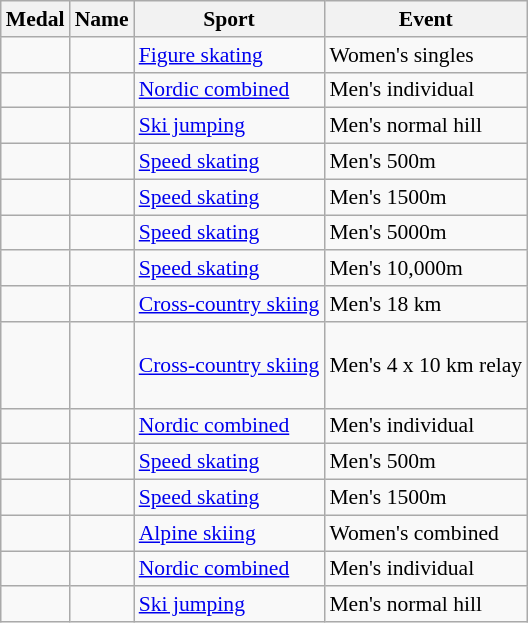<table class="wikitable sortable" style="font-size:90%">
<tr>
<th>Medal</th>
<th>Name</th>
<th>Sport</th>
<th>Event</th>
</tr>
<tr>
<td></td>
<td></td>
<td><a href='#'>Figure skating</a></td>
<td>Women's singles</td>
</tr>
<tr>
<td></td>
<td></td>
<td><a href='#'>Nordic combined</a></td>
<td>Men's individual</td>
</tr>
<tr>
<td></td>
<td></td>
<td><a href='#'>Ski jumping</a></td>
<td>Men's normal hill</td>
</tr>
<tr>
<td></td>
<td></td>
<td><a href='#'>Speed skating</a></td>
<td>Men's 500m</td>
</tr>
<tr>
<td></td>
<td></td>
<td><a href='#'>Speed skating</a></td>
<td>Men's 1500m</td>
</tr>
<tr>
<td></td>
<td></td>
<td><a href='#'>Speed skating</a></td>
<td>Men's 5000m</td>
</tr>
<tr>
<td></td>
<td></td>
<td><a href='#'>Speed skating</a></td>
<td>Men's 10,000m</td>
</tr>
<tr>
<td></td>
<td></td>
<td><a href='#'>Cross-country skiing</a></td>
<td>Men's 18 km</td>
</tr>
<tr>
<td></td>
<td> <br>  <br>  <br> </td>
<td><a href='#'>Cross-country skiing</a></td>
<td>Men's 4 x 10 km relay</td>
</tr>
<tr>
<td></td>
<td></td>
<td><a href='#'>Nordic combined</a></td>
<td>Men's individual</td>
</tr>
<tr>
<td></td>
<td></td>
<td><a href='#'>Speed skating</a></td>
<td>Men's 500m</td>
</tr>
<tr>
<td></td>
<td></td>
<td><a href='#'>Speed skating</a></td>
<td>Men's 1500m</td>
</tr>
<tr>
<td></td>
<td></td>
<td><a href='#'>Alpine skiing</a></td>
<td>Women's combined</td>
</tr>
<tr>
<td></td>
<td></td>
<td><a href='#'>Nordic combined</a></td>
<td>Men's individual</td>
</tr>
<tr>
<td></td>
<td></td>
<td><a href='#'>Ski jumping</a></td>
<td>Men's normal hill</td>
</tr>
</table>
